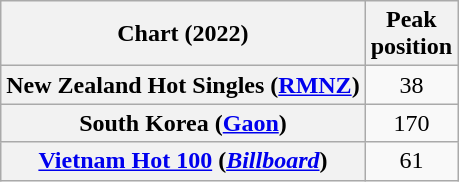<table class="wikitable sortable plainrowheaders" style="text-align:center">
<tr>
<th scope="col">Chart (2022)</th>
<th scope="col">Peak<br>position</th>
</tr>
<tr>
<th scope="row">New Zealand Hot Singles (<a href='#'>RMNZ</a>)</th>
<td>38</td>
</tr>
<tr>
<th scope="row">South Korea (<a href='#'>Gaon</a>)</th>
<td>170</td>
</tr>
<tr>
<th scope="row"><a href='#'>Vietnam Hot 100</a> (<em><a href='#'>Billboard</a></em>)</th>
<td>61</td>
</tr>
</table>
